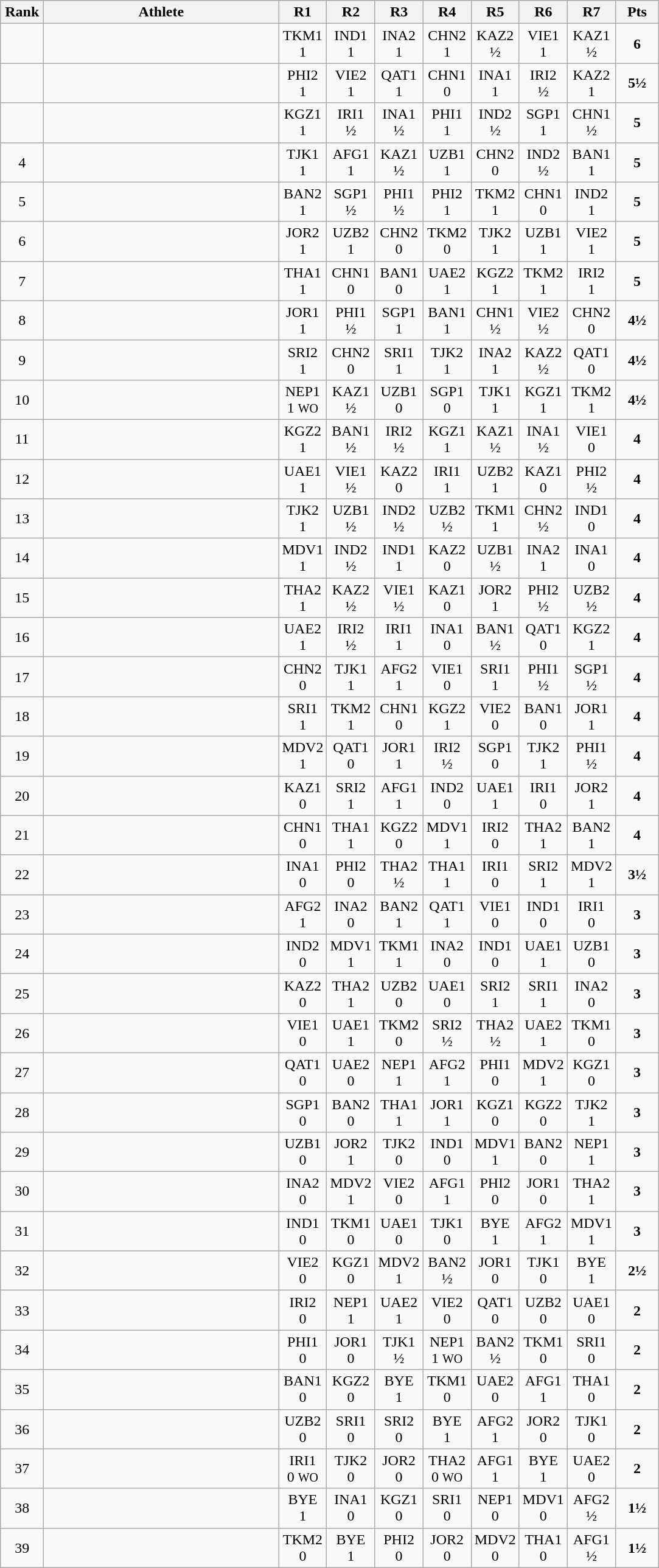<table class=wikitable style="text-align:center">
<tr>
<th width=40>Rank</th>
<th width=250>Athlete</th>
<th width=40>R1</th>
<th width=40>R2</th>
<th width=40>R3</th>
<th width=40>R4</th>
<th width=40>R5</th>
<th width=40>R6</th>
<th width=40>R7</th>
<th width=40>Pts</th>
</tr>
<tr>
<td></td>
<td align=left></td>
<td>TKM1<br>1</td>
<td>IND1<br>1</td>
<td>INA2<br>1</td>
<td>CHN2<br>1</td>
<td>KAZ2<br>½</td>
<td>VIE1<br>1</td>
<td>KAZ1<br>½</td>
<td><strong>6</strong></td>
</tr>
<tr>
<td></td>
<td align=left></td>
<td>PHI2<br>1</td>
<td>VIE2<br>1</td>
<td>QAT1<br>1</td>
<td>CHN1<br>0</td>
<td>INA1<br>1</td>
<td>IRI2<br>½</td>
<td>KAZ2<br>1</td>
<td><strong>5½</strong></td>
</tr>
<tr>
<td></td>
<td align=left></td>
<td>KGZ1<br>1</td>
<td>IRI1<br>½</td>
<td>INA1<br>½</td>
<td>PHI1<br>1</td>
<td>IND2<br>½</td>
<td>SGP1<br>1</td>
<td>CHN1<br>½</td>
<td><strong>5</strong></td>
</tr>
<tr>
<td>4</td>
<td align=left></td>
<td>TJK1<br>1</td>
<td>AFG1<br>1</td>
<td>KAZ1<br>½</td>
<td>UZB1<br>1</td>
<td>CHN2<br>0</td>
<td>IND2<br>½</td>
<td>BAN1<br>1</td>
<td><strong>5</strong></td>
</tr>
<tr>
<td>5</td>
<td align=left></td>
<td>BAN2<br>1</td>
<td>SGP1<br>½</td>
<td>PHI1<br>½</td>
<td>PHI2<br>1</td>
<td>TKM2<br>1</td>
<td>CHN1<br>0</td>
<td>IND2<br>1</td>
<td><strong>5</strong></td>
</tr>
<tr>
<td>6</td>
<td align=left></td>
<td>JOR2<br>1</td>
<td>UZB2<br>1</td>
<td>CHN2<br>0</td>
<td>TKM2<br>0</td>
<td>TJK2<br>1</td>
<td>UZB1<br>1</td>
<td>VIE2<br>1</td>
<td><strong>5</strong></td>
</tr>
<tr>
<td>7</td>
<td align=left></td>
<td>THA1<br>1</td>
<td>CHN1<br>0</td>
<td>BAN1<br>0</td>
<td>UAE2<br>1</td>
<td>KGZ2<br>1</td>
<td>TKM2<br>1</td>
<td>IRI2<br>1</td>
<td><strong>5</strong></td>
</tr>
<tr>
<td>8</td>
<td align=left></td>
<td>JOR1<br>1</td>
<td>PHI1<br>½</td>
<td>SGP1<br>1</td>
<td>BAN1<br>1</td>
<td>CHN1<br>½</td>
<td>VIE2<br>½</td>
<td>CHN2<br>0</td>
<td><strong>4½</strong></td>
</tr>
<tr>
<td>9</td>
<td align=left></td>
<td>SRI2<br>1</td>
<td>CHN2<br>0</td>
<td>SRI1<br>1</td>
<td>TJK2<br>1</td>
<td>INA2<br>1</td>
<td>KAZ2<br>½</td>
<td>QAT1<br>0</td>
<td><strong>4½</strong></td>
</tr>
<tr>
<td>10</td>
<td align=left></td>
<td>NEP1<br>1 <small>WO</small></td>
<td>KAZ1<br>½</td>
<td>UZB1<br>0</td>
<td>SGP1<br>0</td>
<td>TJK1<br>1</td>
<td>KGZ1<br>1</td>
<td>TKM2<br>1</td>
<td><strong>4½</strong></td>
</tr>
<tr>
<td>11</td>
<td align=left></td>
<td>KGZ2<br>1</td>
<td>BAN1<br>½</td>
<td>IRI2<br>½</td>
<td>KGZ1<br>1</td>
<td>KAZ1<br>½</td>
<td>INA1<br>½</td>
<td>VIE1<br>0</td>
<td><strong>4</strong></td>
</tr>
<tr>
<td>12</td>
<td align=left></td>
<td>UAE1<br>1</td>
<td>VIE1<br>½</td>
<td>KAZ2<br>0</td>
<td>IRI1<br>1</td>
<td>UZB2<br>1</td>
<td>KAZ1<br>0</td>
<td>PHI2<br>½</td>
<td><strong>4</strong></td>
</tr>
<tr>
<td>13</td>
<td align=left></td>
<td>TJK2<br>1</td>
<td>UZB1<br>½</td>
<td>IND2<br>½</td>
<td>UZB2<br>½</td>
<td>TKM1<br>1</td>
<td>CHN2<br>½</td>
<td>IND1<br>0</td>
<td><strong>4</strong></td>
</tr>
<tr>
<td>14</td>
<td align=left></td>
<td>MDV1<br>1</td>
<td>IND2<br>½</td>
<td>IND1<br>1</td>
<td>KAZ2<br>0</td>
<td>UZB1<br>½</td>
<td>INA2<br>1</td>
<td>INA1<br>0</td>
<td><strong>4</strong></td>
</tr>
<tr>
<td>15</td>
<td align=left></td>
<td>THA2<br>1</td>
<td>KAZ2<br>½</td>
<td>VIE1<br>½</td>
<td>KAZ1<br>0</td>
<td>JOR2<br>1</td>
<td>PHI2<br>½</td>
<td>UZB2<br>½</td>
<td><strong>4</strong></td>
</tr>
<tr>
<td>16</td>
<td align=left></td>
<td>UAE2<br>1</td>
<td>IRI2<br>½</td>
<td>IRI1<br>1</td>
<td>INA1<br>0</td>
<td>BAN1<br>½</td>
<td>QAT1<br>0</td>
<td>KGZ2<br>1</td>
<td><strong>4</strong></td>
</tr>
<tr>
<td>17</td>
<td align=left></td>
<td>CHN2<br>0</td>
<td>TJK1<br>1</td>
<td>AFG2<br>1</td>
<td>VIE1<br>0</td>
<td>SRI1<br>1</td>
<td>PHI1<br>½</td>
<td>SGP1<br>½</td>
<td><strong>4</strong></td>
</tr>
<tr>
<td>18</td>
<td align=left></td>
<td>SRI1<br>1</td>
<td>TKM2<br>1</td>
<td>CHN1<br>0</td>
<td>KGZ2<br>1</td>
<td>VIE2<br>0</td>
<td>BAN1<br>0</td>
<td>JOR1<br>1</td>
<td><strong>4</strong></td>
</tr>
<tr>
<td>19</td>
<td align=left></td>
<td>MDV2<br>1</td>
<td>QAT1<br>0</td>
<td>JOR1<br>1</td>
<td>IRI2<br>½</td>
<td>SGP1<br>0</td>
<td>TJK2<br>1</td>
<td>PHI1<br>½</td>
<td><strong>4</strong></td>
</tr>
<tr>
<td>20</td>
<td align=left></td>
<td>KAZ1<br>0</td>
<td>SRI2<br>1</td>
<td>AFG1<br>1</td>
<td>IND2<br>0</td>
<td>UAE1<br>1</td>
<td>IRI1<br>0</td>
<td>JOR2<br>1</td>
<td><strong>4</strong></td>
</tr>
<tr>
<td>21</td>
<td align=left></td>
<td>CHN1<br>0</td>
<td>THA1<br>1</td>
<td>KGZ2<br>0</td>
<td>MDV1<br>1</td>
<td>IRI2<br>0</td>
<td>THA2<br>1</td>
<td>BAN2<br>1</td>
<td><strong>4</strong></td>
</tr>
<tr>
<td>22</td>
<td align=left></td>
<td>INA1<br>0</td>
<td>PHI2<br>0</td>
<td>THA2<br>½</td>
<td>THA1<br>1</td>
<td>IRI1<br>0</td>
<td>SRI2<br>1</td>
<td>MDV2<br>1</td>
<td><strong>3½</strong></td>
</tr>
<tr>
<td>23</td>
<td align=left></td>
<td>AFG2<br>1</td>
<td>INA2<br>0</td>
<td>BAN2<br>1</td>
<td>QAT1<br>1</td>
<td>VIE1<br>0</td>
<td>IND1<br>0</td>
<td>IRI1<br>0</td>
<td><strong>3</strong></td>
</tr>
<tr>
<td>24</td>
<td align=left></td>
<td>IND2<br>0</td>
<td>MDV1<br>1</td>
<td>TKM1<br>1</td>
<td>INA2<br>0</td>
<td>IND1<br>0</td>
<td>UAE1<br>1</td>
<td>UZB1<br>0</td>
<td><strong>3</strong></td>
</tr>
<tr>
<td>25</td>
<td align=left></td>
<td>KAZ2<br>0</td>
<td>THA2<br>1</td>
<td>UZB2<br>0</td>
<td>UAE1<br>0</td>
<td>SRI2<br>1</td>
<td>SRI1<br>1</td>
<td>INA2<br>0</td>
<td><strong>3</strong></td>
</tr>
<tr>
<td>26</td>
<td align=left></td>
<td>VIE1<br>0</td>
<td>UAE1<br>1</td>
<td>TKM2<br>0</td>
<td>SRI2<br>½</td>
<td>THA2<br>½</td>
<td>UAE2<br>1</td>
<td>TKM1<br>0</td>
<td><strong>3</strong></td>
</tr>
<tr>
<td>27</td>
<td align=left></td>
<td>QAT1<br>0</td>
<td>UAE2<br>0</td>
<td>NEP1<br>1</td>
<td>AFG2<br>1</td>
<td>PHI1<br>0</td>
<td>MDV2<br>1</td>
<td>KGZ1<br>0</td>
<td><strong>3</strong></td>
</tr>
<tr>
<td>28</td>
<td align=left></td>
<td>SGP1<br>0</td>
<td>BAN2<br>0</td>
<td>THA1<br>1</td>
<td>JOR1<br>1</td>
<td>KGZ1<br>0</td>
<td>KGZ2<br>0</td>
<td>TJK2<br>1</td>
<td><strong>3</strong></td>
</tr>
<tr>
<td>29</td>
<td align=left></td>
<td>UZB1<br>0</td>
<td>JOR2<br>1</td>
<td>TJK2<br>0</td>
<td>IND1<br>0</td>
<td>MDV1<br>1</td>
<td>BAN2<br>0</td>
<td>NEP1<br>1</td>
<td><strong>3</strong></td>
</tr>
<tr>
<td>30</td>
<td align=left></td>
<td>INA2<br>0</td>
<td>MDV2<br>1</td>
<td>VIE2<br>0</td>
<td>AFG1<br>1</td>
<td>PHI2<br>0</td>
<td>JOR1<br>0</td>
<td>THA2<br>1</td>
<td><strong>3</strong></td>
</tr>
<tr>
<td>31</td>
<td align=left></td>
<td>IND1<br>0</td>
<td>TKM1<br>0</td>
<td>UAE1<br>0</td>
<td>TJK1<br>0</td>
<td>BYE<br>1</td>
<td>AFG2<br>1</td>
<td>MDV1<br>1</td>
<td><strong>3</strong></td>
</tr>
<tr>
<td>32</td>
<td align=left></td>
<td>VIE2<br>0</td>
<td>KGZ1<br>0</td>
<td>MDV2<br>1</td>
<td>BAN2<br>½</td>
<td>JOR1<br>0</td>
<td>TJK1<br>0</td>
<td>BYE<br>1</td>
<td><strong>2½</strong></td>
</tr>
<tr>
<td>33</td>
<td align=left></td>
<td>IRI2<br>0</td>
<td>NEP1<br>1</td>
<td>UAE2<br>1</td>
<td>VIE2<br>0</td>
<td>QAT1<br>0</td>
<td>UZB2<br>0</td>
<td>UAE1<br>0</td>
<td><strong>2</strong></td>
</tr>
<tr>
<td>34</td>
<td align=left></td>
<td>PHI1<br>0</td>
<td>JOR1<br>0</td>
<td>TJK1<br>½</td>
<td>NEP1<br>1 <small>WO</small></td>
<td>BAN2<br>½</td>
<td>TKM1<br>0</td>
<td>SRI1<br>0</td>
<td><strong>2</strong></td>
</tr>
<tr>
<td>35</td>
<td align=left></td>
<td>BAN1<br>0</td>
<td>KGZ2<br>0</td>
<td>BYE<br>1</td>
<td>TKM1<br>0</td>
<td>UAE2<br>0</td>
<td>AFG1<br>1</td>
<td>THA1<br>0</td>
<td><strong>2</strong></td>
</tr>
<tr>
<td>36</td>
<td align=left></td>
<td>UZB2<br>0</td>
<td>SRI1<br>0</td>
<td>SRI2<br>0</td>
<td>BYE<br>1</td>
<td>AFG2<br>1</td>
<td>JOR2<br>0</td>
<td>TJK1<br>0</td>
<td><strong>2</strong></td>
</tr>
<tr>
<td>37</td>
<td align=left></td>
<td>IRI1<br>0 <small>WO</small></td>
<td>TJK2<br>0</td>
<td>JOR2<br>0</td>
<td>THA2<br>0 <small>WO</small></td>
<td>AFG1<br>1</td>
<td>BYE<br>1</td>
<td>UAE2<br>0</td>
<td><strong>2</strong></td>
</tr>
<tr>
<td>38</td>
<td align=left></td>
<td>BYE<br>1</td>
<td>INA1<br>0</td>
<td>KGZ1<br>0</td>
<td>SRI1<br>0</td>
<td>NEP1<br>0</td>
<td>MDV1<br>0</td>
<td>AFG2<br>½</td>
<td><strong>1½</strong></td>
</tr>
<tr>
<td>39</td>
<td align=left></td>
<td>TKM2<br>0</td>
<td>BYE<br>1</td>
<td>PHI2<br>0</td>
<td>JOR2<br>0</td>
<td>MDV2<br>0</td>
<td>THA1<br>0</td>
<td>AFG1<br>½</td>
<td><strong>1½</strong></td>
</tr>
</table>
